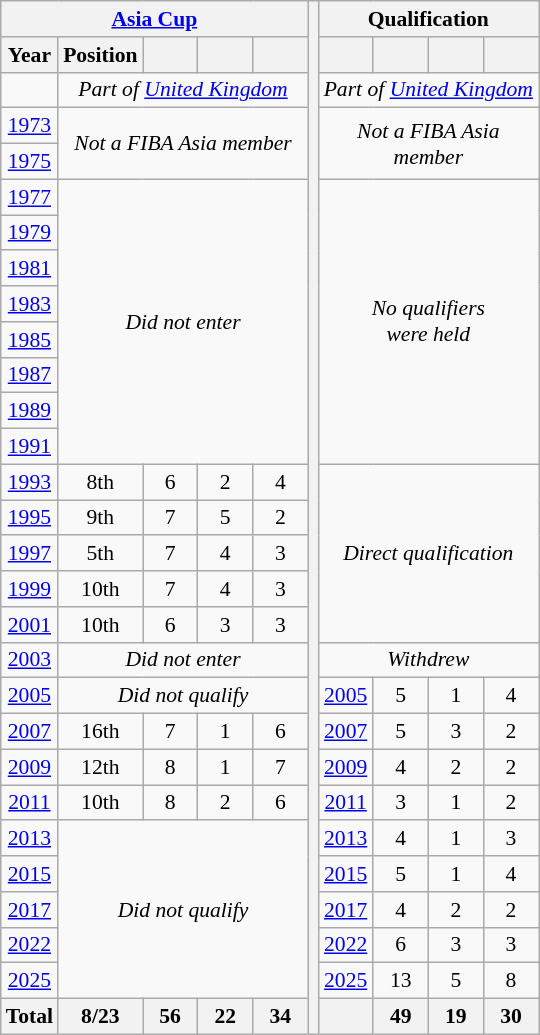<table class="wikitable" style="text-align: center;font-size:90%;">
<tr>
<th colspan=5><a href='#'>Asia Cup</a></th>
<th rowspan=29></th>
<th colspan=4>Qualification</th>
</tr>
<tr>
<th>Year</th>
<th>Position</th>
<th width=30></th>
<th width=30></th>
<th width=30></th>
<th width=30></th>
<th width=30></th>
<th width=30></th>
<th width=30></th>
</tr>
<tr>
<td></td>
<td colspan=4><em>Part of <a href='#'>United Kingdom</a></em></td>
<td colspan=4><em>Part of <a href='#'>United Kingdom</a></em></td>
</tr>
<tr>
<td> <a href='#'>1973</a></td>
<td colspan=4 rowspan=2><em>Not a FIBA Asia member</em></td>
<td colspan=4 rowspan=2><em>Not a FIBA Asia member</em></td>
</tr>
<tr>
<td> <a href='#'>1975</a></td>
</tr>
<tr>
<td> <a href='#'>1977</a></td>
<td colspan=4 rowspan=8><em>Did not enter</em></td>
<td colspan=4 rowspan=8><em>No qualifiers<br>were held</em></td>
</tr>
<tr>
<td> <a href='#'>1979</a></td>
</tr>
<tr>
<td> <a href='#'>1981</a></td>
</tr>
<tr>
<td> <a href='#'>1983</a></td>
</tr>
<tr>
<td> <a href='#'>1985</a></td>
</tr>
<tr>
<td> <a href='#'>1987</a></td>
</tr>
<tr>
<td> <a href='#'>1989</a></td>
</tr>
<tr>
<td> <a href='#'>1991</a></td>
</tr>
<tr>
<td> <a href='#'>1993</a></td>
<td>8th</td>
<td>6</td>
<td>2</td>
<td>4</td>
<td colspan=4 rowspan=5><em>Direct qualification</em></td>
</tr>
<tr>
<td> <a href='#'>1995</a></td>
<td>9th</td>
<td>7</td>
<td>5</td>
<td>2</td>
</tr>
<tr>
<td> <a href='#'>1997</a></td>
<td>5th</td>
<td>7</td>
<td>4</td>
<td>3</td>
</tr>
<tr>
<td> <a href='#'>1999</a></td>
<td>10th</td>
<td>7</td>
<td>4</td>
<td>3</td>
</tr>
<tr>
<td> <a href='#'>2001</a></td>
<td>10th</td>
<td>6</td>
<td>3</td>
<td>3</td>
</tr>
<tr>
<td> <a href='#'>2003</a></td>
<td colspan=4><em>Did not enter</em></td>
<td colspan=4><em>Withdrew</em></td>
</tr>
<tr>
<td> <a href='#'>2005</a></td>
<td colspan=4><em>Did not qualify</em></td>
<td><a href='#'>2005</a></td>
<td>5</td>
<td>1</td>
<td>4</td>
</tr>
<tr>
<td> <a href='#'>2007</a></td>
<td>16th</td>
<td>7</td>
<td>1</td>
<td>6</td>
<td><a href='#'>2007</a></td>
<td>5</td>
<td>3</td>
<td>2</td>
</tr>
<tr>
<td> <a href='#'>2009</a></td>
<td>12th</td>
<td>8</td>
<td>1</td>
<td>7</td>
<td><a href='#'>2009</a></td>
<td>4</td>
<td>2</td>
<td>2</td>
</tr>
<tr>
<td> <a href='#'>2011</a></td>
<td>10th</td>
<td>8</td>
<td>2</td>
<td>6</td>
<td><a href='#'>2011</a></td>
<td>3</td>
<td>1</td>
<td>2</td>
</tr>
<tr>
<td> <a href='#'>2013</a></td>
<td colspan=4 rowspan=5><em>Did not qualify</em></td>
<td><a href='#'>2013</a></td>
<td>4</td>
<td>1</td>
<td>3</td>
</tr>
<tr>
<td> <a href='#'>2015</a></td>
<td><a href='#'>2015</a></td>
<td>5</td>
<td>1</td>
<td>4</td>
</tr>
<tr>
<td> <a href='#'>2017</a></td>
<td><a href='#'>2017</a></td>
<td>4</td>
<td>2</td>
<td>2</td>
</tr>
<tr>
<td> <a href='#'>2022</a></td>
<td><a href='#'>2022</a></td>
<td>6</td>
<td>3</td>
<td>3</td>
</tr>
<tr>
<td> <a href='#'>2025</a></td>
<td><a href='#'>2025</a></td>
<td>13</td>
<td>5</td>
<td>8</td>
</tr>
<tr>
<th>Total</th>
<th>8/23</th>
<th>56</th>
<th>22</th>
<th>34</th>
<th></th>
<th>49</th>
<th>19</th>
<th>30</th>
</tr>
</table>
